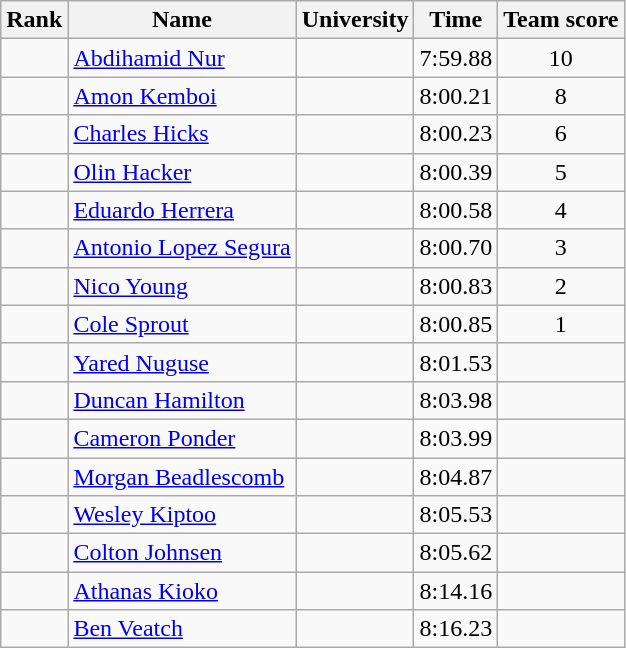<table class="wikitable sortable" style="text-align:center">
<tr>
<th>Rank</th>
<th>Name</th>
<th>University</th>
<th>Time</th>
<th>Team score</th>
</tr>
<tr>
<td></td>
<td align=left> <a href='#'>Abdihamid Nur</a></td>
<td></td>
<td>7:59.88</td>
<td>10</td>
</tr>
<tr>
<td></td>
<td align=left> <a href='#'>Amon Kemboi</a></td>
<td></td>
<td>8:00.21</td>
<td>8</td>
</tr>
<tr>
<td></td>
<td align=left> <a href='#'>Charles Hicks</a></td>
<td></td>
<td>8:00.23</td>
<td>6</td>
</tr>
<tr>
<td></td>
<td align=left> <a href='#'>Olin Hacker</a></td>
<td></td>
<td>8:00.39</td>
<td>5</td>
</tr>
<tr>
<td></td>
<td align=left> <a href='#'>Eduardo Herrera</a></td>
<td></td>
<td>8:00.58</td>
<td>4</td>
</tr>
<tr>
<td></td>
<td align=left> <a href='#'>Antonio Lopez Segura</a></td>
<td></td>
<td>8:00.70</td>
<td>3</td>
</tr>
<tr>
<td></td>
<td align=left> <a href='#'>Nico Young</a></td>
<td></td>
<td>8:00.83</td>
<td>2</td>
</tr>
<tr>
<td></td>
<td align=left> <a href='#'>Cole Sprout</a></td>
<td></td>
<td>8:00.85</td>
<td>1</td>
</tr>
<tr>
<td></td>
<td align=left> <a href='#'>Yared Nuguse</a></td>
<td></td>
<td>8:01.53</td>
<td></td>
</tr>
<tr>
<td></td>
<td align=left> <a href='#'>Duncan Hamilton</a></td>
<td></td>
<td>8:03.98</td>
<td></td>
</tr>
<tr>
<td></td>
<td align=left> <a href='#'>Cameron Ponder</a></td>
<td></td>
<td>8:03.99</td>
<td></td>
</tr>
<tr>
<td></td>
<td align=left> <a href='#'>Morgan Beadlescomb</a></td>
<td></td>
<td>8:04.87</td>
<td></td>
</tr>
<tr>
<td></td>
<td align=left> <a href='#'>Wesley Kiptoo</a></td>
<td></td>
<td>8:05.53</td>
<td></td>
</tr>
<tr>
<td></td>
<td align=left> <a href='#'>Colton Johnsen</a></td>
<td></td>
<td>8:05.62</td>
<td></td>
</tr>
<tr>
<td></td>
<td align=left> <a href='#'>Athanas Kioko</a></td>
<td></td>
<td>8:14.16</td>
<td></td>
</tr>
<tr>
<td></td>
<td align=left> <a href='#'>Ben Veatch</a></td>
<td></td>
<td>8:16.23</td>
<td></td>
</tr>
</table>
